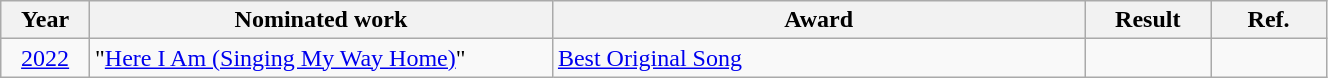<table class="wikitable" style="width:70%;">
<tr>
<th style="width:3%;">Year</th>
<th style="width:20%;">Nominated work</th>
<th style="width:23%;">Award</th>
<th style="width:5%;">Result</th>
<th style="width:5%;">Ref.</th>
</tr>
<tr>
<td align="center"><a href='#'>2022</a></td>
<td>"<a href='#'>Here I Am (Singing My Way Home)</a>" </td>
<td><a href='#'>Best Original Song</a></td>
<td></td>
<td align="center"></td>
</tr>
</table>
